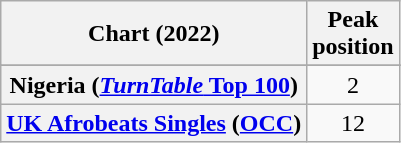<table class="wikitable plainrowheaders sortable" style="text-align:center">
<tr>
<th scope="col">Chart (2022)</th>
<th scope="col">Peak<br>position</th>
</tr>
<tr>
</tr>
<tr>
<th scope="row">Nigeria (<a href='#'><em>TurnTable</em> Top 100</a>)</th>
<td>2</td>
</tr>
<tr>
<th scope="row"><a href='#'>UK Afrobeats Singles</a> (<a href='#'>OCC</a>)</th>
<td>12</td>
</tr>
</table>
